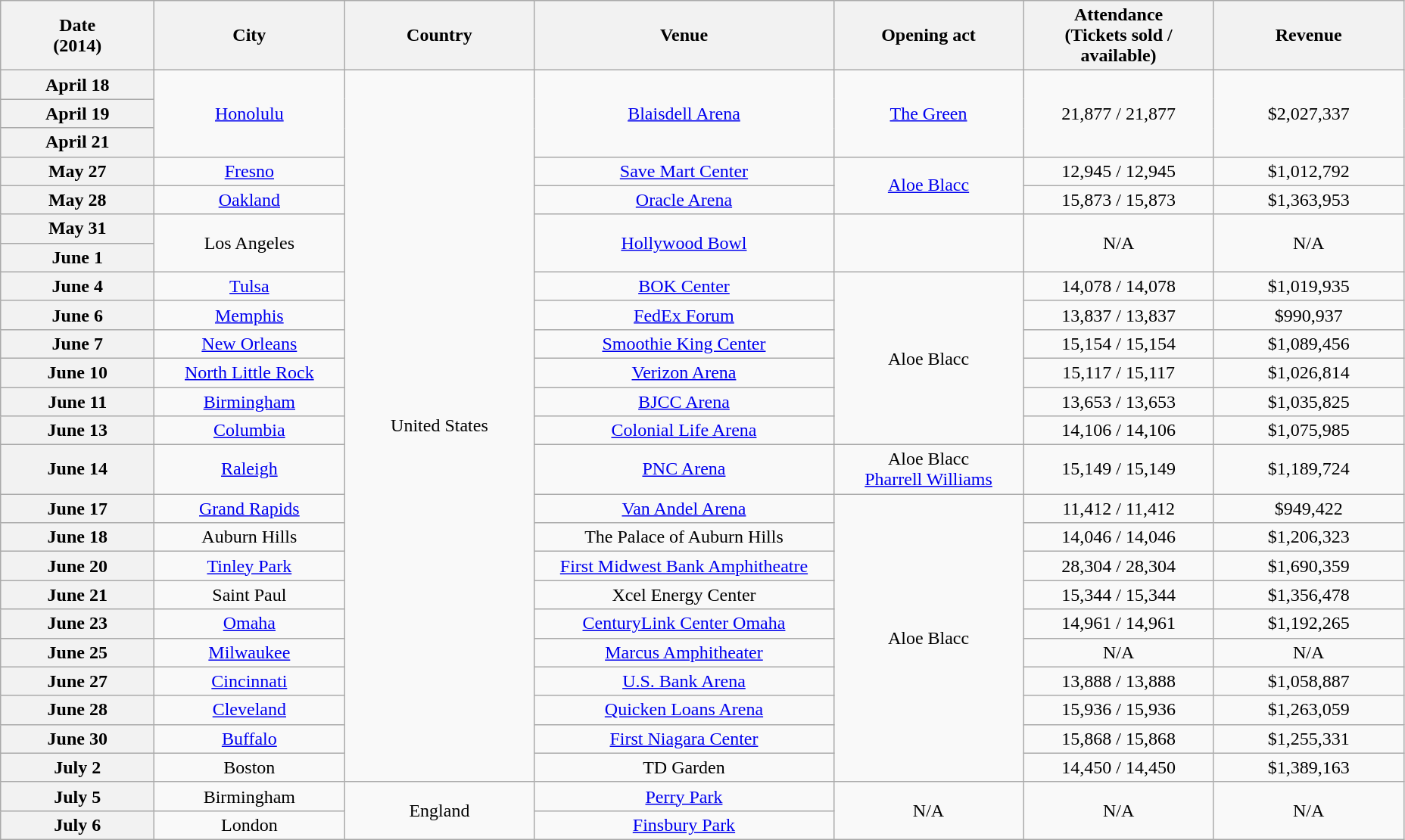<table class="wikitable plainrowheaders" style="text-align:center;">
<tr>
<th scope="col" style="width:8em;">Date<br>(2014)</th>
<th scope="col" style="width:10em;">City</th>
<th scope="col" style="width:10em;">Country</th>
<th scope="col" style="width:16em;">Venue</th>
<th scope="col" style="width:10em;">Opening act</th>
<th scope="col" style="width:10em;">Attendance<br>(Tickets sold / available)</th>
<th scope="col" style="width:10em;">Revenue</th>
</tr>
<tr>
<th scope="row">April 18</th>
<td rowspan="3"><a href='#'>Honolulu</a></td>
<td rowspan="24">United States</td>
<td rowspan="3"><a href='#'>Blaisdell Arena</a></td>
<td rowspan="3"><a href='#'>The Green</a></td>
<td rowspan="3">21,877 / 21,877</td>
<td rowspan="3">$2,027,337</td>
</tr>
<tr>
<th scope="row">April 19</th>
</tr>
<tr>
<th scope="row">April 21</th>
</tr>
<tr>
<th scope="row">May 27</th>
<td><a href='#'>Fresno</a></td>
<td><a href='#'>Save Mart Center</a></td>
<td rowspan="2"><a href='#'>Aloe Blacc</a></td>
<td>12,945 / 12,945</td>
<td>$1,012,792</td>
</tr>
<tr>
<th scope="row">May 28</th>
<td><a href='#'>Oakland</a></td>
<td><a href='#'>Oracle Arena</a></td>
<td>15,873 / 15,873</td>
<td>$1,363,953</td>
</tr>
<tr>
<th scope="row">May 31</th>
<td rowspan="2">Los Angeles</td>
<td rowspan="2"><a href='#'>Hollywood Bowl</a></td>
<td rowspan="2"></td>
<td rowspan="2">N/A</td>
<td rowspan="2">N/A</td>
</tr>
<tr>
<th scope="row">June 1</th>
</tr>
<tr>
<th scope="row">June 4</th>
<td><a href='#'>Tulsa</a></td>
<td><a href='#'>BOK Center</a></td>
<td rowspan="6">Aloe Blacc</td>
<td>14,078 / 14,078</td>
<td>$1,019,935</td>
</tr>
<tr>
<th scope="row">June 6</th>
<td><a href='#'>Memphis</a></td>
<td><a href='#'>FedEx Forum</a></td>
<td>13,837 / 13,837</td>
<td>$990,937</td>
</tr>
<tr>
<th scope="row">June 7</th>
<td><a href='#'>New Orleans</a></td>
<td><a href='#'>Smoothie King Center</a></td>
<td>15,154 / 15,154</td>
<td>$1,089,456</td>
</tr>
<tr>
<th scope="row">June 10</th>
<td><a href='#'>North Little Rock</a></td>
<td><a href='#'>Verizon Arena</a></td>
<td>15,117 / 15,117</td>
<td>$1,026,814</td>
</tr>
<tr>
<th scope="row">June 11</th>
<td><a href='#'>Birmingham</a></td>
<td><a href='#'>BJCC Arena</a></td>
<td>13,653 / 13,653</td>
<td>$1,035,825</td>
</tr>
<tr>
<th scope="row">June 13</th>
<td><a href='#'>Columbia</a></td>
<td><a href='#'>Colonial Life Arena</a></td>
<td>14,106 / 14,106</td>
<td>$1,075,985</td>
</tr>
<tr>
<th scope="row">June 14</th>
<td><a href='#'>Raleigh</a></td>
<td><a href='#'>PNC Arena</a></td>
<td>Aloe Blacc<br><a href='#'>Pharrell Williams</a></td>
<td>15,149 / 15,149</td>
<td>$1,189,724</td>
</tr>
<tr>
<th scope="row">June 17</th>
<td><a href='#'>Grand Rapids</a></td>
<td><a href='#'>Van Andel Arena</a></td>
<td rowspan="10">Aloe Blacc</td>
<td>11,412 / 11,412</td>
<td>$949,422</td>
</tr>
<tr>
<th scope="row">June 18</th>
<td>Auburn Hills</td>
<td>The Palace of Auburn Hills</td>
<td>14,046 / 14,046</td>
<td>$1,206,323</td>
</tr>
<tr>
<th scope="row">June 20</th>
<td><a href='#'>Tinley Park</a></td>
<td><a href='#'>First Midwest Bank Amphitheatre</a></td>
<td>28,304 / 28,304</td>
<td>$1,690,359</td>
</tr>
<tr>
<th scope="row">June 21</th>
<td>Saint Paul</td>
<td>Xcel Energy Center</td>
<td>15,344 / 15,344</td>
<td>$1,356,478</td>
</tr>
<tr>
<th scope="row">June 23</th>
<td><a href='#'>Omaha</a></td>
<td><a href='#'>CenturyLink Center Omaha</a></td>
<td>14,961 / 14,961</td>
<td>$1,192,265</td>
</tr>
<tr>
<th scope="row">June 25</th>
<td><a href='#'>Milwaukee</a></td>
<td><a href='#'>Marcus Amphitheater</a></td>
<td>N/A</td>
<td>N/A</td>
</tr>
<tr>
<th scope="row">June 27</th>
<td><a href='#'>Cincinnati</a></td>
<td><a href='#'>U.S. Bank Arena</a></td>
<td>13,888 / 13,888</td>
<td>$1,058,887</td>
</tr>
<tr>
<th scope="row">June 28</th>
<td><a href='#'>Cleveland</a></td>
<td><a href='#'>Quicken Loans Arena</a></td>
<td>15,936 / 15,936</td>
<td>$1,263,059</td>
</tr>
<tr>
<th scope="row">June 30</th>
<td><a href='#'>Buffalo</a></td>
<td><a href='#'>First Niagara Center</a></td>
<td>15,868 / 15,868</td>
<td>$1,255,331</td>
</tr>
<tr>
<th scope="row">July 2</th>
<td>Boston</td>
<td>TD Garden</td>
<td>14,450 / 14,450</td>
<td>$1,389,163</td>
</tr>
<tr>
<th scope="row">July 5</th>
<td>Birmingham</td>
<td rowspan="2">England</td>
<td><a href='#'>Perry Park</a></td>
<td rowspan="2">N/A</td>
<td rowspan="2">N/A</td>
<td rowspan="2">N/A</td>
</tr>
<tr>
<th scope="row">July 6</th>
<td>London</td>
<td><a href='#'>Finsbury Park</a></td>
</tr>
</table>
